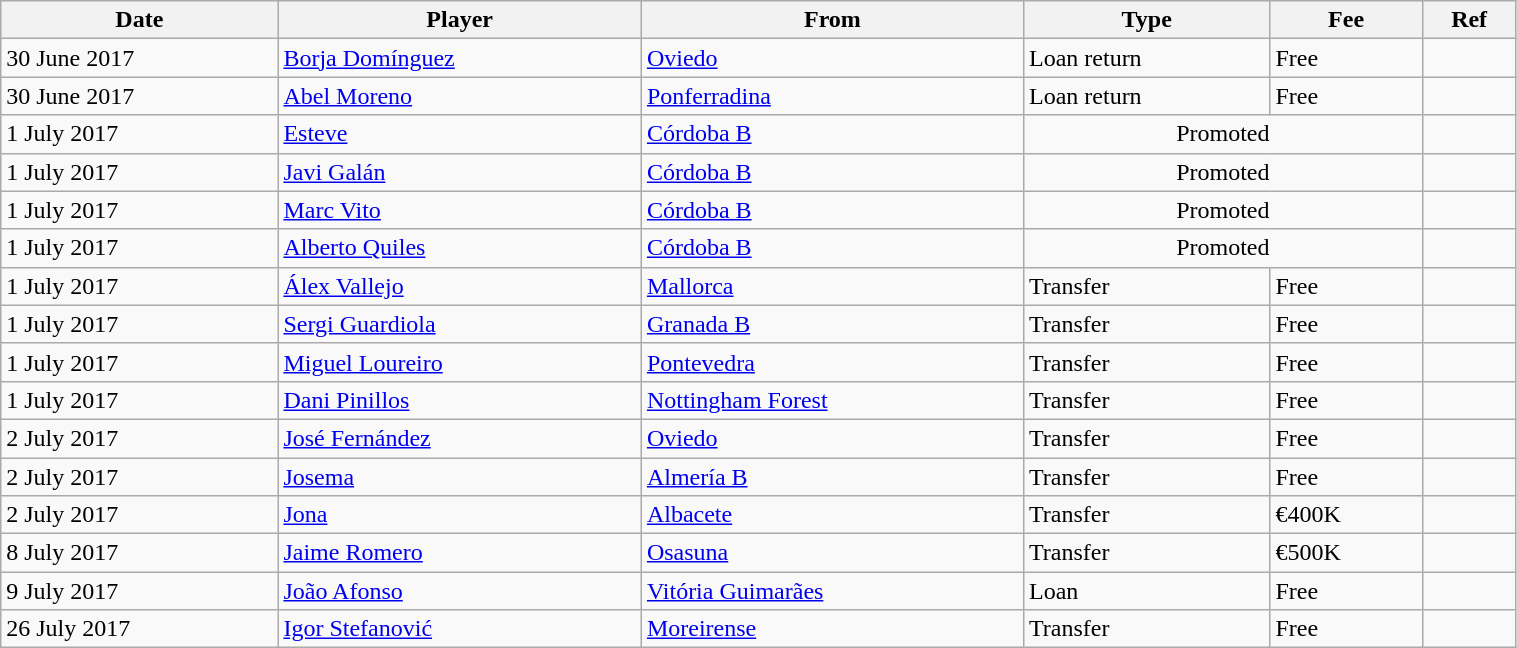<table class="wikitable" style="width:80%;">
<tr>
<th><strong>Date</strong></th>
<th><strong>Player</strong></th>
<th><strong>From</strong></th>
<th><strong>Type</strong></th>
<th><strong>Fee</strong></th>
<th><strong>Ref</strong></th>
</tr>
<tr>
<td>30 June 2017</td>
<td> <a href='#'>Borja Domínguez</a></td>
<td> <a href='#'>Oviedo</a></td>
<td>Loan return</td>
<td>Free</td>
<td></td>
</tr>
<tr>
<td>30 June 2017</td>
<td> <a href='#'>Abel Moreno</a></td>
<td> <a href='#'>Ponferradina</a></td>
<td>Loan return</td>
<td>Free</td>
<td></td>
</tr>
<tr>
<td>1 July 2017</td>
<td> <a href='#'>Esteve</a></td>
<td> <a href='#'>Córdoba B</a></td>
<td colspan=2 align=center>Promoted</td>
<td></td>
</tr>
<tr>
<td>1 July 2017</td>
<td> <a href='#'>Javi Galán</a></td>
<td> <a href='#'>Córdoba B</a></td>
<td colspan=2 align=center>Promoted</td>
<td></td>
</tr>
<tr>
<td>1 July 2017</td>
<td> <a href='#'>Marc Vito</a></td>
<td> <a href='#'>Córdoba B</a></td>
<td colspan=2 align=center>Promoted</td>
<td></td>
</tr>
<tr>
<td>1 July 2017</td>
<td> <a href='#'>Alberto Quiles</a></td>
<td> <a href='#'>Córdoba B</a></td>
<td colspan=2 align=center>Promoted</td>
<td></td>
</tr>
<tr>
<td>1 July 2017</td>
<td> <a href='#'>Álex Vallejo</a></td>
<td> <a href='#'>Mallorca</a></td>
<td>Transfer</td>
<td>Free</td>
<td></td>
</tr>
<tr>
<td>1 July 2017</td>
<td> <a href='#'>Sergi Guardiola</a></td>
<td> <a href='#'>Granada B</a></td>
<td>Transfer</td>
<td>Free</td>
<td></td>
</tr>
<tr>
<td>1 July 2017</td>
<td> <a href='#'>Miguel Loureiro</a></td>
<td> <a href='#'>Pontevedra</a></td>
<td>Transfer</td>
<td>Free</td>
<td></td>
</tr>
<tr>
<td>1 July 2017</td>
<td> <a href='#'>Dani Pinillos</a></td>
<td> <a href='#'>Nottingham Forest</a></td>
<td>Transfer</td>
<td>Free</td>
<td></td>
</tr>
<tr>
<td>2 July 2017</td>
<td> <a href='#'>José Fernández</a></td>
<td> <a href='#'>Oviedo</a></td>
<td>Transfer</td>
<td>Free</td>
<td></td>
</tr>
<tr>
<td>2 July 2017</td>
<td> <a href='#'>Josema</a></td>
<td> <a href='#'>Almería B</a></td>
<td>Transfer</td>
<td>Free</td>
<td></td>
</tr>
<tr>
<td>2 July 2017</td>
<td> <a href='#'>Jona</a></td>
<td> <a href='#'>Albacete</a></td>
<td>Transfer</td>
<td>€400K</td>
<td></td>
</tr>
<tr>
<td>8 July 2017</td>
<td> <a href='#'>Jaime Romero</a></td>
<td> <a href='#'>Osasuna</a></td>
<td>Transfer</td>
<td>€500K</td>
<td></td>
</tr>
<tr>
<td>9 July 2017</td>
<td> <a href='#'>João Afonso</a></td>
<td> <a href='#'>Vitória Guimarães</a></td>
<td>Loan</td>
<td>Free</td>
<td></td>
</tr>
<tr>
<td>26 July 2017</td>
<td> <a href='#'>Igor Stefanović</a></td>
<td> <a href='#'>Moreirense</a></td>
<td>Transfer</td>
<td>Free</td>
<td></td>
</tr>
</table>
